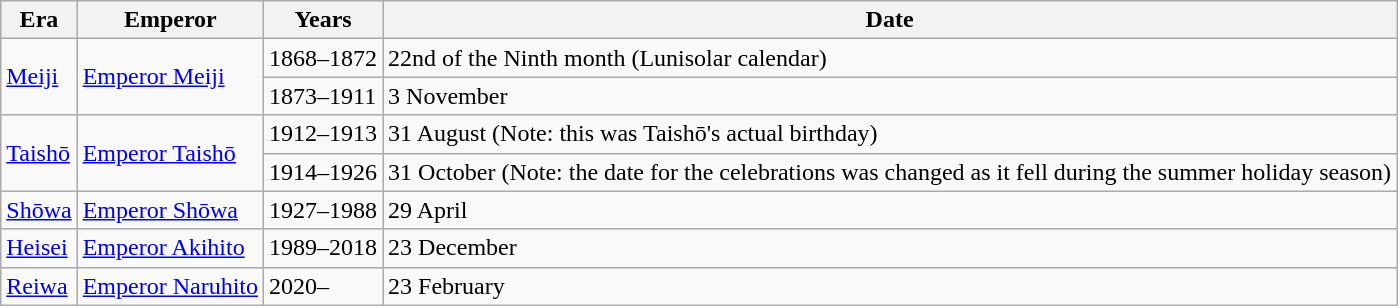<table class="wikitable">
<tr>
<th>Era</th>
<th>Emperor</th>
<th>Years</th>
<th>Date</th>
</tr>
<tr>
<td rowspan="2"><a href='#'>Meiji</a></td>
<td rowspan="2"><a href='#'>Emperor Meiji</a></td>
<td>1868–1872</td>
<td>22nd of the Ninth month (Lunisolar calendar)</td>
</tr>
<tr>
<td>1873–1911</td>
<td>3 November</td>
</tr>
<tr>
<td rowspan="2"><a href='#'>Taishō</a></td>
<td rowspan="2"><a href='#'>Emperor Taishō</a></td>
<td>1912–1913</td>
<td>31 August (Note: this was Taishō's actual birthday)</td>
</tr>
<tr>
<td>1914–1926</td>
<td>31 October  (Note: the date for the celebrations was changed as it fell during the summer holiday season)</td>
</tr>
<tr>
<td><a href='#'>Shōwa</a></td>
<td><a href='#'>Emperor Shōwa</a></td>
<td>1927–1988</td>
<td>29 April</td>
</tr>
<tr>
<td><a href='#'>Heisei</a></td>
<td><a href='#'>Emperor Akihito</a></td>
<td>1989–2018</td>
<td>23 December</td>
</tr>
<tr>
<td><a href='#'>Reiwa</a></td>
<td><a href='#'>Emperor Naruhito</a></td>
<td>2020–</td>
<td>23 February</td>
</tr>
</table>
